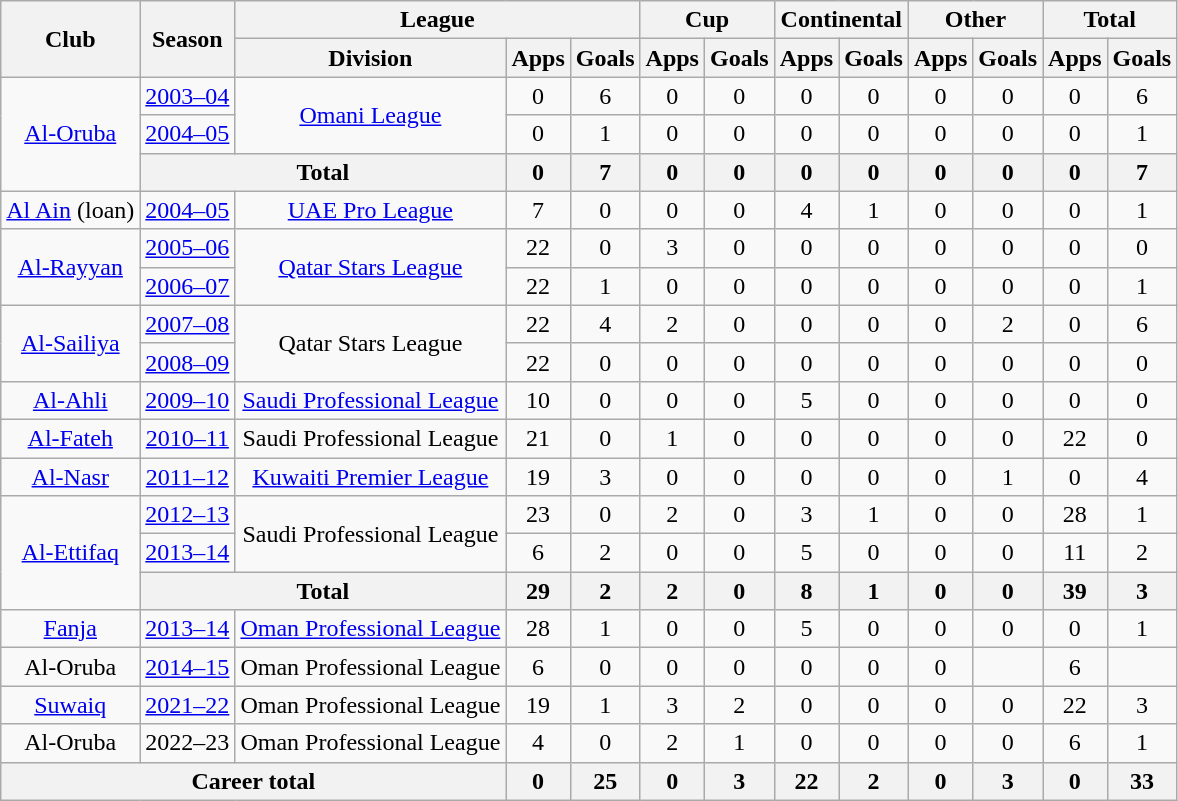<table class="wikitable" style="text-align:center">
<tr>
<th rowspan="2">Club</th>
<th rowspan="2">Season</th>
<th colspan="3">League</th>
<th colspan="2">Cup</th>
<th colspan="2">Continental</th>
<th colspan="2">Other</th>
<th colspan="2">Total</th>
</tr>
<tr>
<th>Division</th>
<th>Apps</th>
<th>Goals</th>
<th>Apps</th>
<th>Goals</th>
<th>Apps</th>
<th>Goals</th>
<th>Apps</th>
<th>Goals</th>
<th>Apps</th>
<th>Goals</th>
</tr>
<tr>
<td rowspan="3"><a href='#'>Al-Oruba</a></td>
<td><a href='#'>2003–04</a></td>
<td rowspan="2"><a href='#'>Omani League</a></td>
<td>0</td>
<td>6</td>
<td>0</td>
<td>0</td>
<td>0</td>
<td>0</td>
<td>0</td>
<td>0</td>
<td>0</td>
<td>6</td>
</tr>
<tr>
<td><a href='#'>2004–05</a></td>
<td>0</td>
<td>1</td>
<td>0</td>
<td>0</td>
<td>0</td>
<td>0</td>
<td>0</td>
<td>0</td>
<td>0</td>
<td>1</td>
</tr>
<tr>
<th colspan="2">Total</th>
<th>0</th>
<th>7</th>
<th>0</th>
<th>0</th>
<th>0</th>
<th>0</th>
<th>0</th>
<th>0</th>
<th>0</th>
<th>7</th>
</tr>
<tr>
<td><a href='#'>Al Ain</a> (loan)</td>
<td><a href='#'>2004–05</a></td>
<td><a href='#'>UAE Pro League</a></td>
<td>7</td>
<td>0</td>
<td>0</td>
<td>0</td>
<td>4</td>
<td>1</td>
<td>0</td>
<td>0</td>
<td>0</td>
<td>1</td>
</tr>
<tr>
<td rowspan="2"><a href='#'>Al-Rayyan</a></td>
<td><a href='#'>2005–06</a></td>
<td rowspan="2"><a href='#'>Qatar Stars League</a></td>
<td>22</td>
<td>0</td>
<td>3</td>
<td>0</td>
<td>0</td>
<td>0</td>
<td>0</td>
<td>0</td>
<td>0</td>
<td>0</td>
</tr>
<tr>
<td><a href='#'>2006–07</a></td>
<td>22</td>
<td>1</td>
<td>0</td>
<td>0</td>
<td>0</td>
<td>0</td>
<td>0</td>
<td>0</td>
<td>0</td>
<td>1</td>
</tr>
<tr>
<td rowspan="2"><a href='#'>Al-Sailiya</a></td>
<td><a href='#'>2007–08</a></td>
<td rowspan="2">Qatar Stars League</td>
<td>22</td>
<td>4</td>
<td>2</td>
<td>0</td>
<td>0</td>
<td>0</td>
<td>0</td>
<td>2</td>
<td>0</td>
<td>6</td>
</tr>
<tr>
<td><a href='#'>2008–09</a></td>
<td>22</td>
<td>0</td>
<td>0</td>
<td>0</td>
<td>0</td>
<td>0</td>
<td>0</td>
<td>0</td>
<td>0</td>
<td>0</td>
</tr>
<tr>
<td><a href='#'>Al-Ahli</a></td>
<td><a href='#'>2009–10</a></td>
<td><a href='#'>Saudi Professional League</a></td>
<td>10</td>
<td>0</td>
<td>0</td>
<td>0</td>
<td>5</td>
<td>0</td>
<td>0</td>
<td>0</td>
<td>0</td>
<td>0</td>
</tr>
<tr>
<td><a href='#'>Al-Fateh</a></td>
<td><a href='#'>2010–11</a></td>
<td>Saudi Professional League</td>
<td>21</td>
<td>0</td>
<td>1</td>
<td>0</td>
<td>0</td>
<td>0</td>
<td>0</td>
<td>0</td>
<td>22</td>
<td>0</td>
</tr>
<tr>
<td><a href='#'>Al-Nasr</a></td>
<td><a href='#'>2011–12</a></td>
<td><a href='#'>Kuwaiti Premier League</a></td>
<td>19</td>
<td>3</td>
<td>0</td>
<td>0</td>
<td>0</td>
<td>0</td>
<td>0</td>
<td>1</td>
<td>0</td>
<td>4</td>
</tr>
<tr>
<td rowspan="3"><a href='#'>Al-Ettifaq</a></td>
<td><a href='#'>2012–13</a></td>
<td rowspan="2">Saudi Professional League</td>
<td>23</td>
<td>0</td>
<td>2</td>
<td>0</td>
<td>3</td>
<td>1</td>
<td>0</td>
<td>0</td>
<td>28</td>
<td>1</td>
</tr>
<tr>
<td><a href='#'>2013–14</a></td>
<td>6</td>
<td>2</td>
<td>0</td>
<td>0</td>
<td>5</td>
<td>0</td>
<td>0</td>
<td>0</td>
<td>11</td>
<td>2</td>
</tr>
<tr>
<th colspan="2">Total</th>
<th>29</th>
<th>2</th>
<th>2</th>
<th>0</th>
<th>8</th>
<th>1</th>
<th>0</th>
<th>0</th>
<th>39</th>
<th>3</th>
</tr>
<tr>
<td><a href='#'>Fanja</a></td>
<td><a href='#'>2013–14</a></td>
<td><a href='#'>Oman Professional League</a></td>
<td>28</td>
<td>1</td>
<td>0</td>
<td>0</td>
<td>5</td>
<td>0</td>
<td>0</td>
<td>0</td>
<td>0</td>
<td>1</td>
</tr>
<tr>
<td>Al-Oruba</td>
<td><a href='#'>2014–15</a></td>
<td>Oman Professional League</td>
<td>6</td>
<td>0</td>
<td>0</td>
<td>0</td>
<td>0</td>
<td>0</td>
<td>0</td>
<td></td>
<td>6</td>
</tr>
<tr>
<td><a href='#'>Suwaiq</a></td>
<td><a href='#'>2021–22</a></td>
<td>Oman Professional League</td>
<td>19</td>
<td>1</td>
<td>3</td>
<td>2</td>
<td>0</td>
<td>0</td>
<td>0</td>
<td>0</td>
<td>22</td>
<td>3</td>
</tr>
<tr>
<td>Al-Oruba</td>
<td 2022–23 Oman Professional League>2022–23</td>
<td>Oman Professional League</td>
<td>4</td>
<td>0</td>
<td>2</td>
<td>1</td>
<td>0</td>
<td>0</td>
<td>0</td>
<td>0</td>
<td>6</td>
<td>1</td>
</tr>
<tr>
<th colspan="3">Career total</th>
<th>0</th>
<th>25</th>
<th>0</th>
<th>3</th>
<th>22</th>
<th>2</th>
<th>0</th>
<th>3</th>
<th>0</th>
<th>33</th>
</tr>
</table>
